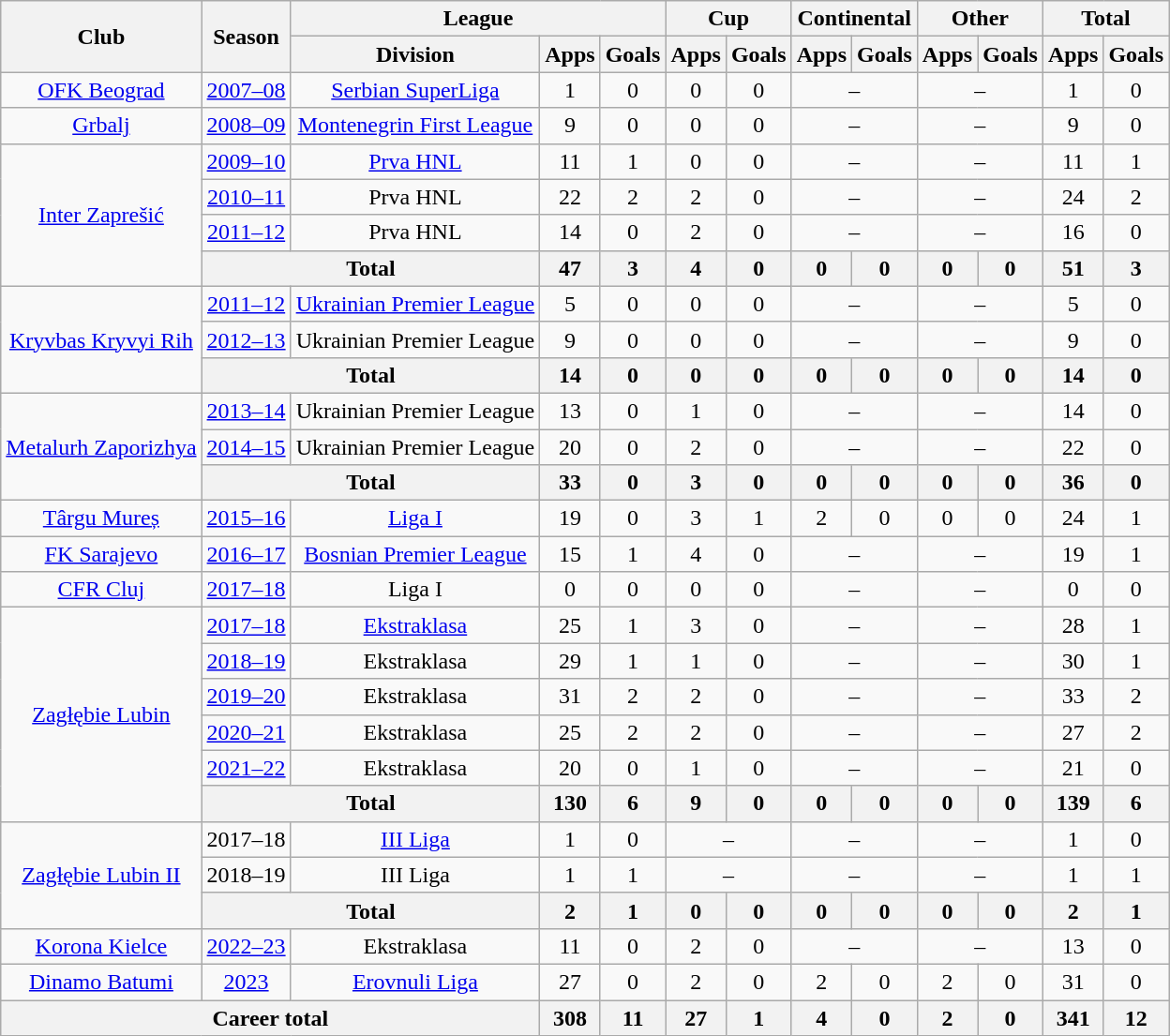<table class="wikitable" style="text-align: center;">
<tr>
<th rowspan="2">Club</th>
<th rowspan="2">Season</th>
<th colspan="3">League</th>
<th colspan="2">Cup</th>
<th colspan="2">Continental</th>
<th colspan="2">Other</th>
<th colspan="2">Total</th>
</tr>
<tr>
<th>Division</th>
<th>Apps</th>
<th>Goals</th>
<th>Apps</th>
<th>Goals</th>
<th>Apps</th>
<th>Goals</th>
<th>Apps</th>
<th>Goals</th>
<th>Apps</th>
<th>Goals</th>
</tr>
<tr>
<td><a href='#'>OFK Beograd</a></td>
<td><a href='#'>2007–08</a></td>
<td><a href='#'>Serbian SuperLiga</a></td>
<td>1</td>
<td>0</td>
<td>0</td>
<td>0</td>
<td colspan="2">–</td>
<td colspan="2">–</td>
<td>1</td>
<td>0</td>
</tr>
<tr>
<td><a href='#'>Grbalj</a></td>
<td><a href='#'>2008–09</a></td>
<td><a href='#'>Montenegrin First League</a></td>
<td>9</td>
<td>0</td>
<td>0</td>
<td>0</td>
<td colspan="2">–</td>
<td colspan="2">–</td>
<td>9</td>
<td>0</td>
</tr>
<tr>
<td rowspan="4"><a href='#'>Inter Zaprešić</a></td>
<td><a href='#'>2009–10</a></td>
<td><a href='#'>Prva HNL</a></td>
<td>11</td>
<td>1</td>
<td>0</td>
<td>0</td>
<td colspan="2">–</td>
<td colspan="2">–</td>
<td>11</td>
<td>1</td>
</tr>
<tr>
<td><a href='#'>2010–11</a></td>
<td>Prva HNL</td>
<td>22</td>
<td>2</td>
<td>2</td>
<td>0</td>
<td colspan="2">–</td>
<td colspan="2">–</td>
<td>24</td>
<td>2</td>
</tr>
<tr>
<td><a href='#'>2011–12</a></td>
<td>Prva HNL</td>
<td>14</td>
<td>0</td>
<td>2</td>
<td>0</td>
<td colspan="2">–</td>
<td colspan="2">–</td>
<td>16</td>
<td>0</td>
</tr>
<tr>
<th colspan="2">Total</th>
<th>47</th>
<th>3</th>
<th>4</th>
<th>0</th>
<th>0</th>
<th>0</th>
<th>0</th>
<th>0</th>
<th>51</th>
<th>3</th>
</tr>
<tr>
<td rowspan="3"><a href='#'>Kryvbas Kryvyi Rih</a></td>
<td><a href='#'>2011–12</a></td>
<td><a href='#'>Ukrainian Premier League</a></td>
<td>5</td>
<td>0</td>
<td>0</td>
<td>0</td>
<td colspan="2">–</td>
<td colspan="2">–</td>
<td>5</td>
<td>0</td>
</tr>
<tr>
<td><a href='#'>2012–13</a></td>
<td>Ukrainian Premier League</td>
<td>9</td>
<td>0</td>
<td>0</td>
<td>0</td>
<td colspan="2">–</td>
<td colspan="2">–</td>
<td>9</td>
<td>0</td>
</tr>
<tr>
<th colspan="2">Total</th>
<th>14</th>
<th>0</th>
<th>0</th>
<th>0</th>
<th>0</th>
<th>0</th>
<th>0</th>
<th>0</th>
<th>14</th>
<th>0</th>
</tr>
<tr>
<td rowspan="3"><a href='#'>Metalurh Zaporizhya</a></td>
<td><a href='#'>2013–14</a></td>
<td>Ukrainian Premier League</td>
<td>13</td>
<td>0</td>
<td>1</td>
<td>0</td>
<td colspan="2">–</td>
<td colspan="2">–</td>
<td>14</td>
<td>0</td>
</tr>
<tr>
<td><a href='#'>2014–15</a></td>
<td>Ukrainian Premier League</td>
<td>20</td>
<td>0</td>
<td>2</td>
<td>0</td>
<td colspan="2">–</td>
<td colspan="2">–</td>
<td>22</td>
<td>0</td>
</tr>
<tr>
<th colspan="2">Total</th>
<th>33</th>
<th>0</th>
<th>3</th>
<th>0</th>
<th>0</th>
<th>0</th>
<th>0</th>
<th>0</th>
<th>36</th>
<th>0</th>
</tr>
<tr>
<td><a href='#'>Târgu Mureș</a></td>
<td><a href='#'>2015–16</a></td>
<td><a href='#'>Liga I</a></td>
<td>19</td>
<td>0</td>
<td>3</td>
<td>1</td>
<td>2</td>
<td>0</td>
<td>0</td>
<td>0</td>
<td>24</td>
<td>1</td>
</tr>
<tr>
<td><a href='#'>FK Sarajevo</a></td>
<td><a href='#'>2016–17</a></td>
<td><a href='#'>Bosnian Premier League</a></td>
<td>15</td>
<td>1</td>
<td>4</td>
<td>0</td>
<td colspan="2">–</td>
<td colspan="2">–</td>
<td>19</td>
<td>1</td>
</tr>
<tr>
<td><a href='#'>CFR Cluj</a></td>
<td><a href='#'>2017–18</a></td>
<td>Liga I</td>
<td>0</td>
<td>0</td>
<td>0</td>
<td>0</td>
<td colspan="2">–</td>
<td colspan="2">–</td>
<td>0</td>
<td>0</td>
</tr>
<tr>
<td rowspan="6"><a href='#'>Zagłębie Lubin</a></td>
<td><a href='#'>2017–18</a></td>
<td><a href='#'>Ekstraklasa</a></td>
<td>25</td>
<td>1</td>
<td>3</td>
<td>0</td>
<td colspan="2">–</td>
<td colspan="2">–</td>
<td>28</td>
<td>1</td>
</tr>
<tr>
<td><a href='#'>2018–19</a></td>
<td>Ekstraklasa</td>
<td>29</td>
<td>1</td>
<td>1</td>
<td>0</td>
<td colspan="2">–</td>
<td colspan="2">–</td>
<td>30</td>
<td>1</td>
</tr>
<tr>
<td><a href='#'>2019–20</a></td>
<td>Ekstraklasa</td>
<td>31</td>
<td>2</td>
<td>2</td>
<td>0</td>
<td colspan="2">–</td>
<td colspan="2">–</td>
<td>33</td>
<td>2</td>
</tr>
<tr>
<td><a href='#'>2020–21</a></td>
<td>Ekstraklasa</td>
<td>25</td>
<td>2</td>
<td>2</td>
<td>0</td>
<td colspan="2">–</td>
<td colspan="2">–</td>
<td>27</td>
<td>2</td>
</tr>
<tr>
<td><a href='#'>2021–22</a></td>
<td>Ekstraklasa</td>
<td>20</td>
<td>0</td>
<td>1</td>
<td>0</td>
<td colspan="2">–</td>
<td colspan="2">–</td>
<td>21</td>
<td>0</td>
</tr>
<tr>
<th colspan="2">Total</th>
<th>130</th>
<th>6</th>
<th>9</th>
<th>0</th>
<th>0</th>
<th>0</th>
<th>0</th>
<th>0</th>
<th>139</th>
<th>6</th>
</tr>
<tr>
<td rowspan="3"><a href='#'>Zagłębie Lubin II</a></td>
<td>2017–18</td>
<td><a href='#'>III Liga</a></td>
<td>1</td>
<td>0</td>
<td colspan="2">–</td>
<td colspan="2">–</td>
<td colspan="2">–</td>
<td>1</td>
<td>0</td>
</tr>
<tr>
<td>2018–19</td>
<td>III Liga</td>
<td>1</td>
<td>1</td>
<td colspan="2">–</td>
<td colspan="2">–</td>
<td colspan="2">–</td>
<td>1</td>
<td>1</td>
</tr>
<tr>
<th colspan="2">Total</th>
<th>2</th>
<th>1</th>
<th>0</th>
<th>0</th>
<th>0</th>
<th>0</th>
<th>0</th>
<th>0</th>
<th>2</th>
<th>1</th>
</tr>
<tr>
<td><a href='#'>Korona Kielce</a></td>
<td><a href='#'>2022–23</a></td>
<td>Ekstraklasa</td>
<td>11</td>
<td>0</td>
<td>2</td>
<td>0</td>
<td colspan="2">–</td>
<td colspan="2">–</td>
<td>13</td>
<td>0</td>
</tr>
<tr>
<td><a href='#'>Dinamo Batumi</a></td>
<td><a href='#'>2023</a></td>
<td><a href='#'>Erovnuli Liga</a></td>
<td>27</td>
<td>0</td>
<td>2</td>
<td>0</td>
<td>2</td>
<td>0</td>
<td>2</td>
<td>0</td>
<td>31</td>
<td>0</td>
</tr>
<tr>
<th colspan="3">Career total</th>
<th>308</th>
<th>11</th>
<th>27</th>
<th>1</th>
<th>4</th>
<th>0</th>
<th>2</th>
<th>0</th>
<th>341</th>
<th>12</th>
</tr>
</table>
